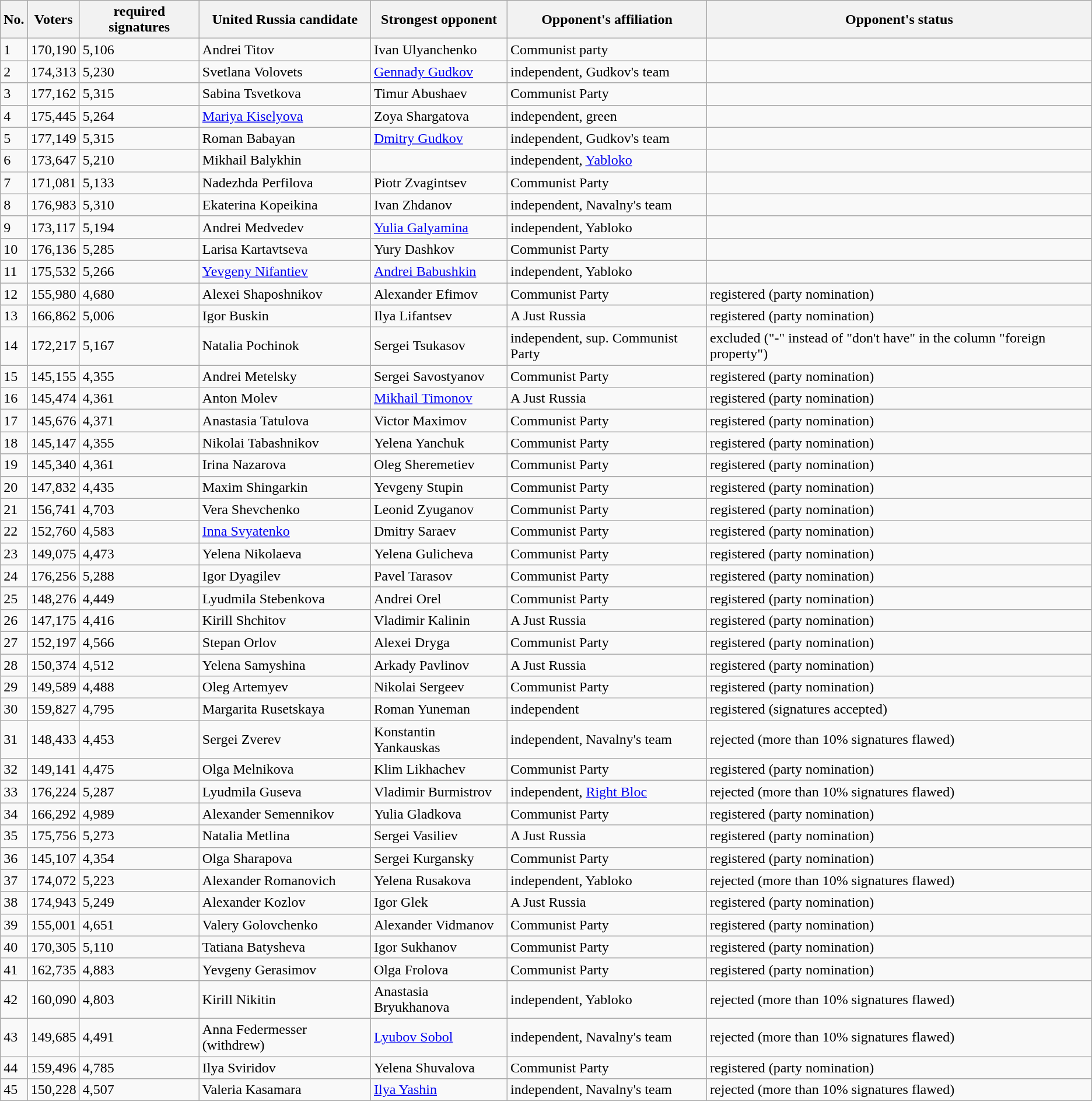<table class="wikitable sortable">
<tr>
<th>No.</th>
<th>Voters</th>
<th>required signatures</th>
<th>United Russia candidate</th>
<th>Strongest opponent</th>
<th>Opponent's affiliation</th>
<th>Opponent's status</th>
</tr>
<tr>
<td>1</td>
<td>170,190</td>
<td>5,106</td>
<td>Andrei Titov</td>
<td>Ivan Ulyanchenko</td>
<td>Communist party</td>
<td></td>
</tr>
<tr>
<td>2</td>
<td>174,313</td>
<td>5,230</td>
<td>Svetlana Volovets</td>
<td><a href='#'>Gennady Gudkov</a></td>
<td>independent, Gudkov's team</td>
<td></td>
</tr>
<tr>
<td>3</td>
<td>177,162</td>
<td>5,315</td>
<td>Sabina Tsvetkova</td>
<td>Timur Abushaev</td>
<td>Communist Party</td>
<td></td>
</tr>
<tr>
<td>4</td>
<td>175,445</td>
<td>5,264</td>
<td><a href='#'>Mariya Kiselyova</a></td>
<td>Zoya Shargatova</td>
<td>independent, green</td>
<td></td>
</tr>
<tr>
<td>5</td>
<td>177,149</td>
<td>5,315</td>
<td>Roman Babayan</td>
<td><a href='#'>Dmitry Gudkov</a></td>
<td>independent, Gudkov's team</td>
<td></td>
</tr>
<tr>
<td>6</td>
<td>173,647</td>
<td>5,210</td>
<td>Mikhail Balykhin</td>
<td></td>
<td>independent, <a href='#'>Yabloko</a></td>
<td></td>
</tr>
<tr>
<td>7</td>
<td>171,081</td>
<td>5,133</td>
<td>Nadezhda Perfilova</td>
<td>Piotr Zvagintsev</td>
<td>Communist Party</td>
<td></td>
</tr>
<tr>
<td>8</td>
<td>176,983</td>
<td>5,310</td>
<td>Ekaterina Kopeikina</td>
<td>Ivan Zhdanov</td>
<td>independent, Navalny's team</td>
<td></td>
</tr>
<tr>
<td>9</td>
<td>173,117</td>
<td>5,194</td>
<td>Andrei Medvedev</td>
<td><a href='#'>Yulia Galyamina</a></td>
<td>independent, Yabloko</td>
<td></td>
</tr>
<tr>
<td>10</td>
<td>176,136</td>
<td>5,285</td>
<td>Larisa Kartavtseva</td>
<td>Yury Dashkov</td>
<td>Communist Party</td>
<td></td>
</tr>
<tr>
<td>11</td>
<td>175,532</td>
<td>5,266</td>
<td><a href='#'>Yevgeny Nifantiev</a></td>
<td><a href='#'>Andrei Babushkin</a></td>
<td>independent, Yabloko</td>
<td></td>
</tr>
<tr>
<td>12</td>
<td>155,980</td>
<td>4,680</td>
<td>Alexei Shaposhnikov</td>
<td>Alexander Efimov</td>
<td>Communist Party</td>
<td>registered (party nomination)</td>
</tr>
<tr>
<td>13</td>
<td>166,862</td>
<td>5,006</td>
<td>Igor Buskin</td>
<td>Ilya Lifantsev</td>
<td>A Just Russia</td>
<td>registered (party nomination)</td>
</tr>
<tr>
<td>14</td>
<td>172,217</td>
<td>5,167</td>
<td>Natalia Pochinok</td>
<td>Sergei Tsukasov</td>
<td>independent, sup. Communist Party</td>
<td>excluded ("-" instead of "don't have" in the column "foreign property")</td>
</tr>
<tr>
<td>15</td>
<td>145,155</td>
<td>4,355</td>
<td>Andrei Metelsky</td>
<td>Sergei Savostyanov</td>
<td>Communist Party</td>
<td>registered (party nomination)</td>
</tr>
<tr>
<td>16</td>
<td>145,474</td>
<td>4,361</td>
<td>Anton Molev</td>
<td><a href='#'>Mikhail Timonov</a></td>
<td>A Just Russia</td>
<td>registered (party nomination)</td>
</tr>
<tr>
<td>17</td>
<td>145,676</td>
<td>4,371</td>
<td>Anastasia Tatulova</td>
<td>Victor Maximov</td>
<td>Communist Party</td>
<td>registered (party nomination)</td>
</tr>
<tr>
<td>18</td>
<td>145,147</td>
<td>4,355</td>
<td>Nikolai Tabashnikov</td>
<td>Yelena Yanchuk</td>
<td>Communist Party</td>
<td>registered (party nomination)</td>
</tr>
<tr>
<td>19</td>
<td>145,340</td>
<td>4,361</td>
<td>Irina Nazarova</td>
<td>Oleg Sheremetiev</td>
<td>Communist Party</td>
<td>registered (party nomination)</td>
</tr>
<tr>
<td>20</td>
<td>147,832</td>
<td>4,435</td>
<td>Maxim Shingarkin</td>
<td>Yevgeny Stupin</td>
<td>Communist Party</td>
<td>registered (party nomination)</td>
</tr>
<tr>
<td>21</td>
<td>156,741</td>
<td>4,703</td>
<td>Vera Shevchenko</td>
<td>Leonid Zyuganov</td>
<td>Communist Party</td>
<td>registered (party nomination)</td>
</tr>
<tr>
<td>22</td>
<td>152,760</td>
<td>4,583</td>
<td><a href='#'>Inna Svyatenko</a></td>
<td>Dmitry Saraev</td>
<td>Communist Party</td>
<td>registered (party nomination)</td>
</tr>
<tr>
<td>23</td>
<td>149,075</td>
<td>4,473</td>
<td>Yelena Nikolaeva</td>
<td>Yelena Gulicheva</td>
<td>Communist Party</td>
<td>registered (party nomination)</td>
</tr>
<tr>
<td>24</td>
<td>176,256</td>
<td>5,288</td>
<td>Igor Dyagilev</td>
<td>Pavel Tarasov</td>
<td>Communist Party</td>
<td>registered (party nomination)</td>
</tr>
<tr>
<td>25</td>
<td>148,276</td>
<td>4,449</td>
<td>Lyudmila Stebenkova</td>
<td>Andrei Orel</td>
<td>Communist Party</td>
<td>registered (party nomination)</td>
</tr>
<tr>
<td>26</td>
<td>147,175</td>
<td>4,416</td>
<td>Kirill Shchitov</td>
<td>Vladimir Kalinin</td>
<td>A Just Russia</td>
<td>registered (party nomination)</td>
</tr>
<tr>
<td>27</td>
<td>152,197</td>
<td>4,566</td>
<td>Stepan Orlov</td>
<td>Alexei Dryga</td>
<td>Communist Party</td>
<td>registered (party nomination)</td>
</tr>
<tr>
<td>28</td>
<td>150,374</td>
<td>4,512</td>
<td>Yelena Samyshina</td>
<td>Arkady Pavlinov</td>
<td>A Just Russia</td>
<td>registered (party nomination)</td>
</tr>
<tr>
<td>29</td>
<td>149,589</td>
<td>4,488</td>
<td>Oleg Artemyev</td>
<td>Nikolai Sergeev</td>
<td>Communist Party</td>
<td>registered (party nomination)</td>
</tr>
<tr>
<td>30</td>
<td>159,827</td>
<td>4,795</td>
<td>Margarita Rusetskaya</td>
<td>Roman Yuneman</td>
<td>independent</td>
<td>registered (signatures accepted)</td>
</tr>
<tr>
<td>31</td>
<td>148,433</td>
<td>4,453</td>
<td>Sergei Zverev</td>
<td>Konstantin Yankauskas</td>
<td>independent, Navalny's team</td>
<td>rejected (more than 10% signatures flawed)</td>
</tr>
<tr>
<td>32</td>
<td>149,141</td>
<td>4,475</td>
<td>Olga Melnikova</td>
<td>Klim Likhachev</td>
<td>Communist Party</td>
<td>registered (party nomination)</td>
</tr>
<tr>
<td>33</td>
<td>176,224</td>
<td>5,287</td>
<td>Lyudmila Guseva</td>
<td>Vladimir Burmistrov</td>
<td>independent, <a href='#'>Right Bloc</a></td>
<td>rejected (more than 10% signatures flawed)</td>
</tr>
<tr>
<td>34</td>
<td>166,292</td>
<td>4,989</td>
<td>Alexander Semennikov</td>
<td>Yulia Gladkova</td>
<td>Communist Party</td>
<td>registered (party nomination)</td>
</tr>
<tr>
<td>35</td>
<td>175,756</td>
<td>5,273</td>
<td>Natalia Metlina</td>
<td>Sergei Vasiliev</td>
<td>A Just Russia</td>
<td>registered (party nomination)</td>
</tr>
<tr>
<td>36</td>
<td>145,107</td>
<td>4,354</td>
<td>Olga Sharapova</td>
<td>Sergei Kurgansky</td>
<td>Communist Party</td>
<td>registered (party nomination)</td>
</tr>
<tr>
<td>37</td>
<td>174,072</td>
<td>5,223</td>
<td>Alexander Romanovich</td>
<td>Yelena Rusakova</td>
<td>independent, Yabloko</td>
<td>rejected (more than 10% signatures flawed)</td>
</tr>
<tr>
<td>38</td>
<td>174,943</td>
<td>5,249</td>
<td>Alexander Kozlov</td>
<td>Igor Glek</td>
<td>A Just Russia</td>
<td>registered (party nomination)</td>
</tr>
<tr>
<td>39</td>
<td>155,001</td>
<td>4,651</td>
<td>Valery Golovchenko</td>
<td>Alexander Vidmanov</td>
<td>Communist Party</td>
<td>registered (party nomination)</td>
</tr>
<tr>
<td>40</td>
<td>170,305</td>
<td>5,110</td>
<td>Tatiana Batysheva</td>
<td>Igor Sukhanov</td>
<td>Communist Party</td>
<td>registered (party nomination)</td>
</tr>
<tr>
<td>41</td>
<td>162,735</td>
<td>4,883</td>
<td>Yevgeny Gerasimov</td>
<td>Olga Frolova</td>
<td>Communist Party</td>
<td>registered (party nomination)</td>
</tr>
<tr>
<td>42</td>
<td>160,090</td>
<td>4,803</td>
<td>Kirill Nikitin</td>
<td>Anastasia Bryukhanova</td>
<td>independent, Yabloko</td>
<td>rejected (more than 10% signatures flawed)</td>
</tr>
<tr>
<td>43</td>
<td>149,685</td>
<td>4,491</td>
<td>Anna Federmesser (withdrew)</td>
<td><a href='#'>Lyubov Sobol</a></td>
<td>independent, Navalny's team</td>
<td>rejected (more than 10% signatures flawed)</td>
</tr>
<tr>
<td>44</td>
<td>159,496</td>
<td>4,785</td>
<td>Ilya Sviridov</td>
<td>Yelena Shuvalova</td>
<td>Communist Party</td>
<td>registered (party nomination)</td>
</tr>
<tr>
<td>45</td>
<td>150,228</td>
<td>4,507</td>
<td>Valeria Kasamara</td>
<td><a href='#'>Ilya Yashin</a></td>
<td>independent, Navalny's team</td>
<td>rejected (more than 10% signatures flawed)</td>
</tr>
</table>
